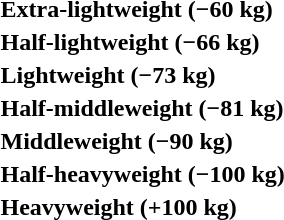<table>
<tr>
<th rowspan=2 style="text-align:left;">Extra-lightweight (−60 kg)</th>
<td rowspan=2></td>
<td rowspan=2></td>
<td></td>
</tr>
<tr>
<td></td>
</tr>
<tr>
<th rowspan=2 style="text-align:left;">Half-lightweight (−66 kg)</th>
<td rowspan=2></td>
<td rowspan=2></td>
<td></td>
</tr>
<tr>
<td></td>
</tr>
<tr>
<th rowspan=2 style="text-align:left;">Lightweight (−73 kg)</th>
<td rowspan=2></td>
<td rowspan=2></td>
<td></td>
</tr>
<tr>
<td></td>
</tr>
<tr>
<th rowspan=2 style="text-align:left;">Half-middleweight (−81 kg)</th>
<td rowspan=2></td>
<td rowspan=2></td>
<td></td>
</tr>
<tr>
<td></td>
</tr>
<tr>
<th rowspan=2 style="text-align:left;">Middleweight (−90 kg)</th>
<td rowspan=2></td>
<td rowspan=2></td>
<td></td>
</tr>
<tr>
<td></td>
</tr>
<tr>
<th rowspan=2 style="text-align:left;">Half-heavyweight (−100 kg)</th>
<td rowspan=2></td>
<td rowspan=2></td>
<td></td>
</tr>
<tr>
<td></td>
</tr>
<tr>
<th style="text-align:left;">Heavyweight (+100 kg)</th>
<td></td>
<td></td>
<td></td>
</tr>
</table>
